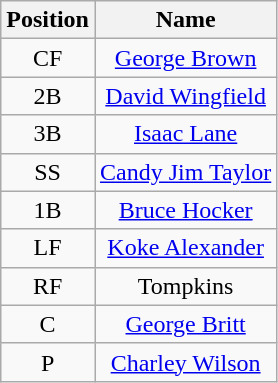<table class="wikitable" style="text-align:left">
<tr>
<th>Position</th>
<th>Name</th>
</tr>
<tr style="text-align: center;">
<td>CF</td>
<td style="text-align: center;"><a href='#'>George Brown</a></td>
</tr>
<tr style="text-align: center;">
<td>2B</td>
<td style="text-align: center;"><a href='#'>David Wingfield</a></td>
</tr>
<tr style="text-align: center;">
<td>3B</td>
<td style="text-align: center;"><a href='#'>Isaac Lane</a></td>
</tr>
<tr style="text-align: center;">
<td>SS</td>
<td style="text-align: center;"><a href='#'>Candy Jim Taylor</a></td>
</tr>
<tr style="text-align: center;">
<td>1B</td>
<td style="text-align: center;"><a href='#'>Bruce Hocker</a></td>
</tr>
<tr style="text-align: center;">
<td>LF</td>
<td style="text-align: center;"><a href='#'>Koke Alexander</a></td>
</tr>
<tr style="text-align: center;">
<td>RF</td>
<td style="text-align: center;">Tompkins</td>
</tr>
<tr style="text-align: center;">
<td>C</td>
<td style="text-align: center;"><a href='#'>George Britt</a></td>
</tr>
<tr style="text-align: center;">
<td>P</td>
<td style="text-align: center;"><a href='#'>Charley Wilson</a></td>
</tr>
</table>
